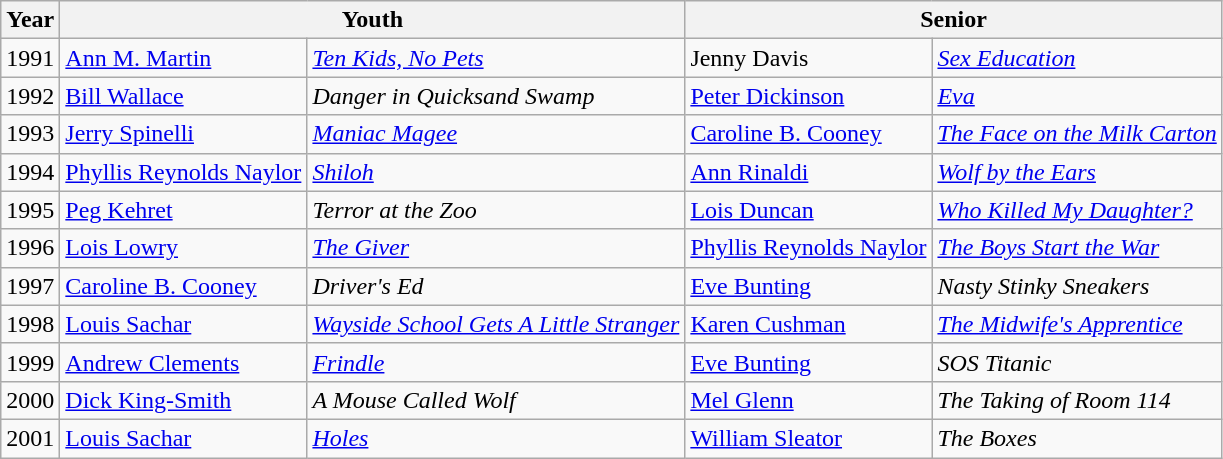<table class="wikitable">
<tr>
<th>Year</th>
<th colspan="2">Youth</th>
<th colspan="2">Senior</th>
</tr>
<tr>
<td>1991</td>
<td><a href='#'>Ann M. Martin</a></td>
<td><em><a href='#'>Ten Kids, No Pets</a></em></td>
<td>Jenny Davis</td>
<td><em><a href='#'>Sex Education</a></em></td>
</tr>
<tr>
<td>1992</td>
<td><a href='#'>Bill Wallace</a></td>
<td><em>Danger in Quicksand Swamp</em></td>
<td><a href='#'>Peter Dickinson</a></td>
<td><em><a href='#'>Eva</a></em></td>
</tr>
<tr>
<td>1993</td>
<td><a href='#'>Jerry Spinelli</a></td>
<td><em><a href='#'>Maniac Magee</a></em></td>
<td><a href='#'>Caroline B. Cooney</a></td>
<td><em><a href='#'>The Face on the Milk Carton</a></em></td>
</tr>
<tr>
<td>1994</td>
<td><a href='#'>Phyllis Reynolds Naylor</a></td>
<td><em><a href='#'>Shiloh</a></em></td>
<td><a href='#'>Ann Rinaldi</a></td>
<td><em><a href='#'>Wolf by the Ears</a></em></td>
</tr>
<tr>
<td>1995</td>
<td><a href='#'>Peg Kehret</a></td>
<td><em>Terror at the Zoo</em></td>
<td><a href='#'>Lois Duncan</a></td>
<td><em><a href='#'>Who Killed My Daughter?</a></em></td>
</tr>
<tr>
<td>1996</td>
<td><a href='#'>Lois Lowry</a></td>
<td><em><a href='#'>The Giver</a></em></td>
<td><a href='#'>Phyllis Reynolds Naylor</a></td>
<td><em><a href='#'>The Boys Start the War</a></em></td>
</tr>
<tr>
<td>1997</td>
<td><a href='#'>Caroline B. Cooney</a></td>
<td><em>Driver's Ed</em></td>
<td><a href='#'>Eve Bunting</a></td>
<td><em>Nasty Stinky Sneakers</em></td>
</tr>
<tr>
<td>1998</td>
<td><a href='#'>Louis Sachar</a></td>
<td><em><a href='#'>Wayside School Gets A Little Stranger</a></em></td>
<td><a href='#'>Karen Cushman</a></td>
<td><em><a href='#'>The Midwife's Apprentice</a></em></td>
</tr>
<tr>
<td>1999</td>
<td><a href='#'>Andrew Clements</a></td>
<td><em><a href='#'>Frindle</a></em></td>
<td><a href='#'>Eve Bunting</a></td>
<td><em>SOS Titanic</em></td>
</tr>
<tr>
<td>2000</td>
<td><a href='#'>Dick King-Smith</a></td>
<td><em>A Mouse Called Wolf</em></td>
<td><a href='#'>Mel Glenn</a></td>
<td><em>The Taking of Room 114</em></td>
</tr>
<tr>
<td>2001</td>
<td><a href='#'>Louis Sachar</a></td>
<td><em><a href='#'>Holes</a></em></td>
<td><a href='#'>William Sleator</a></td>
<td><em>The Boxes</em></td>
</tr>
</table>
